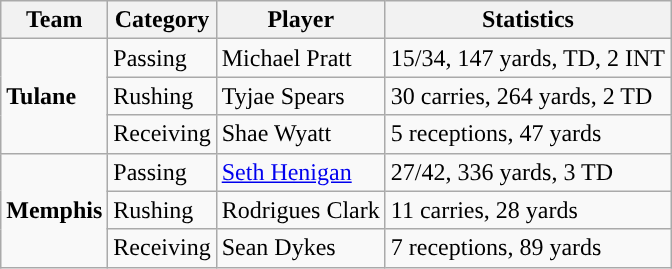<table class="wikitable" style="float: left;">
<tr>
<th>Team</th>
<th>Category</th>
<th>Player</th>
<th>Statistics</th>
</tr>
<tr>
<td rowspan=3><strong>Tulane</strong></td>
<td>Passing</td>
<td>Michael Pratt</td>
<td>15/34, 147 yards, TD, 2 INT</td>
</tr>
<tr>
<td>Rushing</td>
<td>Tyjae Spears</td>
<td>30 carries, 264 yards, 2 TD</td>
</tr>
<tr>
<td>Receiving</td>
<td>Shae Wyatt</td>
<td>5 receptions, 47 yards</td>
</tr>
<tr>
<td rowspan=3><strong>Memphis</strong></td>
<td>Passing</td>
<td><a href='#'>Seth Henigan</a></td>
<td>27/42, 336 yards, 3 TD</td>
</tr>
<tr>
<td>Rushing</td>
<td>Rodrigues Clark</td>
<td>11 carries, 28 yards</td>
</tr>
<tr>
<td>Receiving</td>
<td>Sean Dykes</td>
<td>7 receptions, 89 yards</td>
</tr>
</table>
